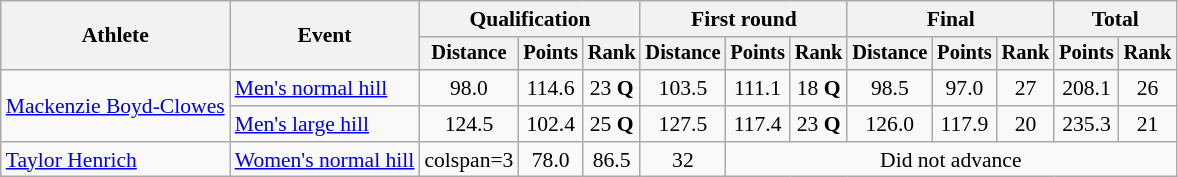<table class="wikitable" style="font-size:90%">
<tr>
<th rowspan=2>Athlete</th>
<th rowspan=2>Event</th>
<th colspan=3>Qualification</th>
<th colspan=3>First round</th>
<th colspan=3>Final</th>
<th colspan=2>Total</th>
</tr>
<tr style="font-size:95%">
<th>Distance</th>
<th>Points</th>
<th>Rank</th>
<th>Distance</th>
<th>Points</th>
<th>Rank</th>
<th>Distance</th>
<th>Points</th>
<th>Rank</th>
<th>Points</th>
<th>Rank</th>
</tr>
<tr align=center>
<td align=left rowspan=2><a href='#'>Mackenzie Boyd-Clowes</a></td>
<td align=left><a href='#'>Men's normal hill</a></td>
<td>98.0</td>
<td>114.6</td>
<td>23 <strong>Q</strong></td>
<td>103.5</td>
<td>111.1</td>
<td>18 <strong>Q</strong></td>
<td>98.5</td>
<td>97.0</td>
<td>27</td>
<td>208.1</td>
<td>26</td>
</tr>
<tr align=center>
<td align=left><a href='#'>Men's large hill</a></td>
<td>124.5</td>
<td>102.4</td>
<td>25 <strong>Q</strong></td>
<td>127.5</td>
<td>117.4</td>
<td>23 <strong>Q</strong></td>
<td>126.0</td>
<td>117.9</td>
<td>20</td>
<td>235.3</td>
<td>21</td>
</tr>
<tr align=center>
<td align=left><a href='#'>Taylor Henrich</a></td>
<td align=left><a href='#'>Women's normal hill</a></td>
<td>colspan=3 </td>
<td>78.0</td>
<td>86.5</td>
<td>32</td>
<td colspan=7>Did not advance</td>
</tr>
</table>
